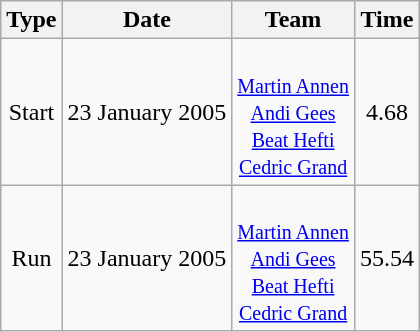<table class="wikitable" style="text-align:center">
<tr>
<th>Type</th>
<th>Date</th>
<th>Team</th>
<th>Time</th>
</tr>
<tr>
<td>Start</td>
<td>23 January 2005</td>
<td><small><br> <a href='#'>Martin Annen</a><br> <a href='#'>Andi Gees</a><br><a href='#'>Beat Hefti</a><br> <a href='#'>Cedric Grand</a></small></td>
<td>4.68</td>
</tr>
<tr>
<td>Run</td>
<td>23 January 2005</td>
<td><small><br> <a href='#'>Martin Annen</a><br> <a href='#'>Andi Gees</a><br><a href='#'>Beat Hefti</a><br> <a href='#'>Cedric Grand</a></small></td>
<td>55.54</td>
</tr>
</table>
